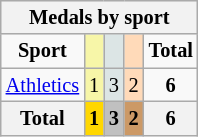<table class="wikitable" style=font-size:85%;float:center;text-align:center>
<tr style="background:#efefef;">
<th colspan=5><strong>Medals by sport</strong></th>
</tr>
<tr align=center>
<td><strong>Sport</strong></td>
<td bgcolor=#f7f6a8></td>
<td bgcolor=#dce5e5></td>
<td bgcolor=#ffdab9></td>
<td><strong>Total</strong></td>
</tr>
<tr align=center>
<td><a href='#'>Athletics</a></td>
<td style="background:#F7F6A8;">1</td>
<td style="background:#DCE5E5;">3</td>
<td style="background:#FFDAB9;">2</td>
<td><strong>6</strong></td>
</tr>
<tr align=center>
<th><strong>Total</strong></th>
<th style="background:gold;"><strong>1</strong></th>
<th style="background:silver;"><strong>3</strong></th>
<th style="background:#c96;"><strong>2</strong></th>
<th><strong>6</strong></th>
</tr>
</table>
